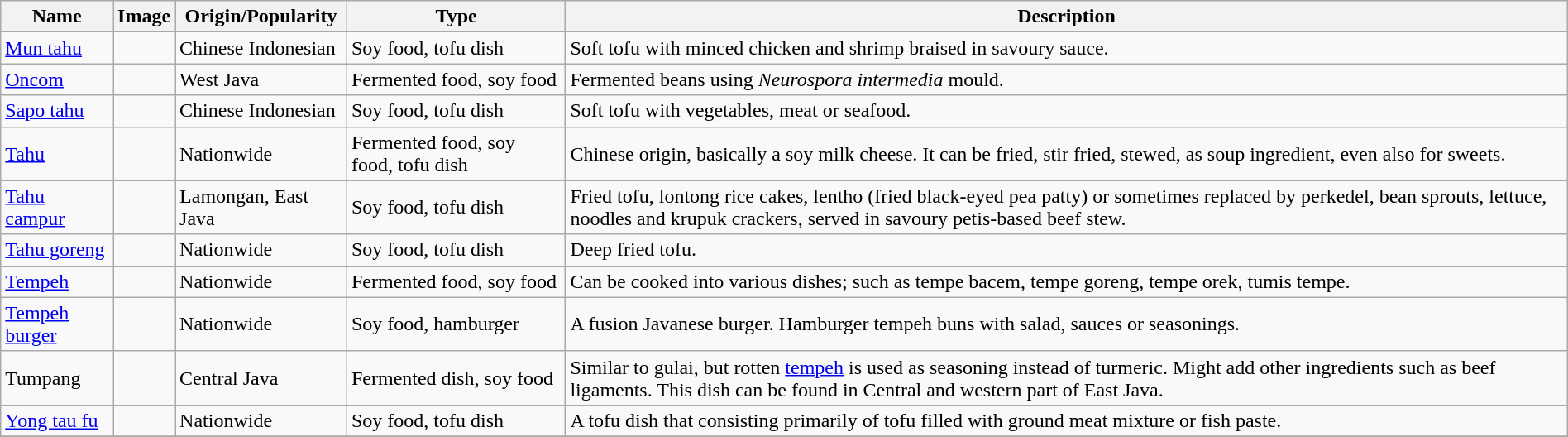<table class="wikitable sortable sticky-header" width="100%">
<tr>
<th>Name</th>
<th>Image</th>
<th>Origin/Popularity</th>
<th>Type</th>
<th>Description</th>
</tr>
<tr>
<td><a href='#'>Mun tahu</a></td>
<td></td>
<td>Chinese Indonesian</td>
<td>Soy food, tofu dish</td>
<td>Soft tofu with minced chicken and shrimp braised in savoury sauce.</td>
</tr>
<tr>
<td><a href='#'>Oncom</a></td>
<td></td>
<td>West Java</td>
<td>Fermented food, soy food</td>
<td>Fermented beans using <em>Neurospora intermedia</em> mould.</td>
</tr>
<tr>
<td><a href='#'>Sapo tahu</a></td>
<td></td>
<td>Chinese Indonesian</td>
<td>Soy food, tofu dish</td>
<td>Soft tofu with vegetables, meat or seafood.</td>
</tr>
<tr>
<td><a href='#'>Tahu</a></td>
<td></td>
<td>Nationwide</td>
<td>Fermented food, soy food, tofu dish</td>
<td>Chinese origin, basically a soy milk cheese. It can be fried, stir fried, stewed, as soup ingredient, even also for sweets.</td>
</tr>
<tr>
<td><a href='#'>Tahu campur</a></td>
<td></td>
<td>Lamongan, East Java</td>
<td>Soy food, tofu dish</td>
<td>Fried tofu, lontong rice cakes, lentho (fried black-eyed pea patty) or sometimes replaced by perkedel, bean sprouts, lettuce, noodles and krupuk crackers, served in savoury petis-based beef stew.</td>
</tr>
<tr>
<td><a href='#'>Tahu goreng</a></td>
<td></td>
<td>Nationwide</td>
<td>Soy food, tofu dish</td>
<td>Deep fried tofu.</td>
</tr>
<tr>
<td><a href='#'>Tempeh</a></td>
<td></td>
<td>Nationwide</td>
<td>Fermented food, soy food</td>
<td>Can be cooked into various dishes; such as tempe bacem, tempe goreng, tempe orek, tumis tempe.</td>
</tr>
<tr>
<td><a href='#'>Tempeh burger</a></td>
<td></td>
<td>Nationwide</td>
<td>Soy food, hamburger</td>
<td>A fusion Javanese burger. Hamburger tempeh buns with salad, sauces or seasonings.</td>
</tr>
<tr>
<td>Tumpang</td>
<td></td>
<td>Central Java</td>
<td>Fermented dish, soy food</td>
<td>Similar to gulai, but rotten <a href='#'>tempeh</a> is used as seasoning instead of turmeric. Might add other ingredients such as beef ligaments. This dish can be found in Central and western part of East Java.</td>
</tr>
<tr>
<td><a href='#'>Yong tau fu</a></td>
<td></td>
<td>Nationwide</td>
<td>Soy food, tofu dish</td>
<td>A tofu dish that consisting primarily of tofu filled with ground meat mixture or fish paste.</td>
</tr>
<tr>
</tr>
</table>
